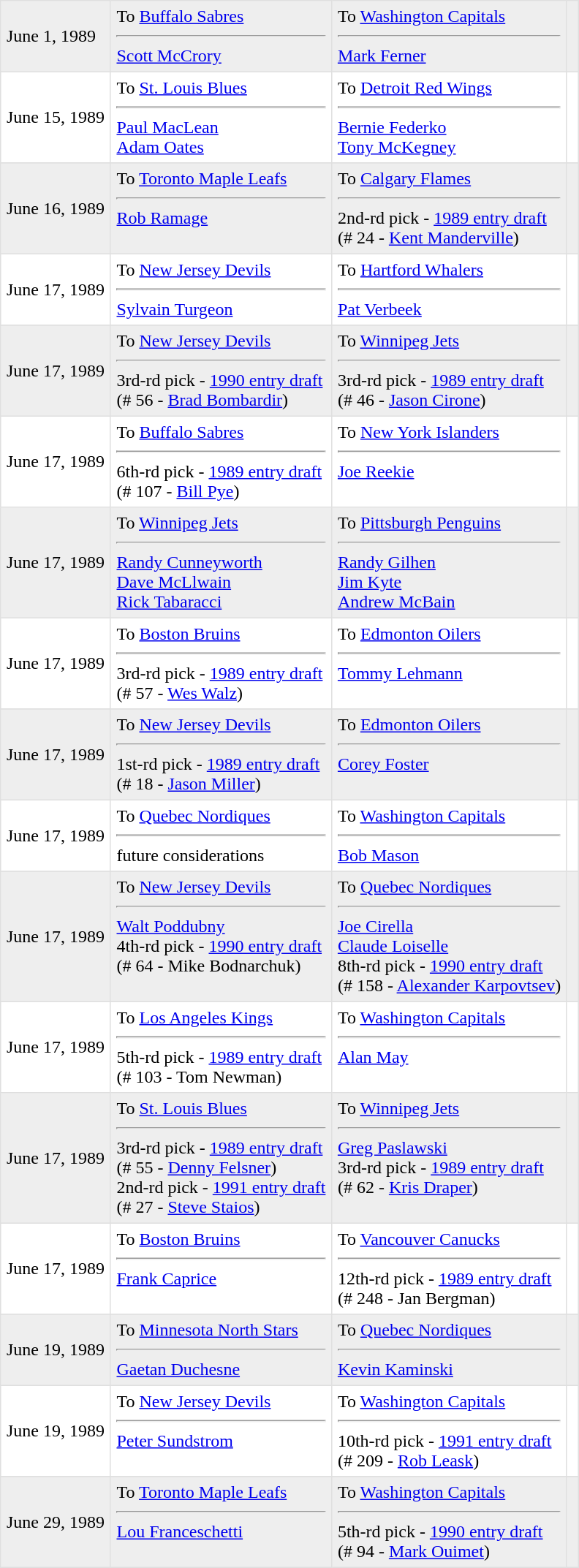<table border=1 style="border-collapse:collapse" bordercolor="#DFDFDF"  cellpadding="5">
<tr bgcolor="#eeeeee">
<td>June 1, 1989</td>
<td valign="top">To <a href='#'>Buffalo Sabres</a><hr><a href='#'>Scott McCrory</a></td>
<td valign="top">To <a href='#'>Washington Capitals</a><hr><a href='#'>Mark Ferner</a></td>
<td></td>
</tr>
<tr>
<td>June 15, 1989</td>
<td valign="top">To <a href='#'>St. Louis Blues</a><hr><a href='#'>Paul MacLean</a><br><a href='#'>Adam Oates</a></td>
<td valign="top">To <a href='#'>Detroit Red Wings</a><hr><a href='#'>Bernie Federko</a><br><a href='#'>Tony McKegney</a></td>
<td></td>
</tr>
<tr>
</tr>
<tr bgcolor="#eeeeee">
<td>June 16, 1989</td>
<td valign="top">To <a href='#'>Toronto Maple Leafs</a><hr><a href='#'>Rob Ramage</a></td>
<td valign="top">To <a href='#'>Calgary Flames</a><hr>2nd-rd pick - <a href='#'>1989 entry draft</a><br>(# 24 - <a href='#'>Kent Manderville</a>)</td>
<td></td>
</tr>
<tr>
<td>June 17, 1989</td>
<td valign="top">To <a href='#'>New Jersey Devils</a><hr><a href='#'>Sylvain Turgeon</a></td>
<td valign="top">To <a href='#'>Hartford Whalers</a><hr><a href='#'>Pat Verbeek</a></td>
<td></td>
</tr>
<tr>
</tr>
<tr bgcolor="#eeeeee">
<td>June 17, 1989</td>
<td valign="top">To <a href='#'>New Jersey Devils</a><hr>3rd-rd pick - <a href='#'>1990 entry draft</a><br>(# 56 - <a href='#'>Brad Bombardir</a>)</td>
<td valign="top">To <a href='#'>Winnipeg Jets</a><hr>3rd-rd pick - <a href='#'>1989 entry draft</a><br>(# 46 - <a href='#'>Jason Cirone</a>)</td>
<td></td>
</tr>
<tr>
<td>June 17, 1989</td>
<td valign="top">To <a href='#'>Buffalo Sabres</a><hr>6th-rd pick - <a href='#'>1989 entry draft</a><br>(# 107 - <a href='#'>Bill Pye</a>)</td>
<td valign="top">To <a href='#'>New York Islanders</a><hr><a href='#'>Joe Reekie</a></td>
<td></td>
</tr>
<tr bgcolor="#eeeeee">
<td>June 17, 1989</td>
<td valign="top">To <a href='#'>Winnipeg Jets</a><hr><a href='#'>Randy Cunneyworth</a><br><a href='#'>Dave McLlwain</a><br><a href='#'>Rick Tabaracci</a></td>
<td valign="top">To <a href='#'>Pittsburgh Penguins</a><hr><a href='#'>Randy Gilhen</a><br><a href='#'>Jim Kyte</a><br><a href='#'>Andrew McBain</a></td>
<td></td>
</tr>
<tr>
<td>June 17, 1989</td>
<td valign="top">To <a href='#'>Boston Bruins</a><hr>3rd-rd pick - <a href='#'>1989 entry draft</a><br>(# 57 - <a href='#'>Wes Walz</a>)</td>
<td valign="top">To <a href='#'>Edmonton Oilers</a><hr><a href='#'>Tommy Lehmann</a></td>
<td></td>
</tr>
<tr>
</tr>
<tr bgcolor="#eeeeee">
<td>June 17, 1989</td>
<td valign="top">To <a href='#'>New Jersey Devils</a><hr>1st-rd pick - <a href='#'>1989 entry draft</a><br>(# 18 - <a href='#'>Jason Miller</a>)</td>
<td valign="top">To <a href='#'>Edmonton Oilers</a><hr><a href='#'>Corey Foster</a></td>
<td></td>
</tr>
<tr>
<td>June 17, 1989</td>
<td valign="top">To <a href='#'>Quebec Nordiques</a><hr>future considerations</td>
<td valign="top">To <a href='#'>Washington Capitals</a><hr><a href='#'>Bob Mason</a></td>
<td></td>
</tr>
<tr>
</tr>
<tr bgcolor="#eeeeee">
<td>June 17, 1989</td>
<td valign="top">To <a href='#'>New Jersey Devils</a><hr><a href='#'>Walt Poddubny</a><br>4th-rd pick - <a href='#'>1990 entry draft</a><br>(# 64 - Mike Bodnarchuk)</td>
<td valign="top">To <a href='#'>Quebec Nordiques</a><hr><a href='#'>Joe Cirella</a><br><a href='#'>Claude Loiselle</a><br>8th-rd pick - <a href='#'>1990 entry draft</a><br>(# 158 - <a href='#'>Alexander Karpovtsev</a>)</td>
<td></td>
</tr>
<tr>
<td>June 17, 1989</td>
<td valign="top">To <a href='#'>Los Angeles Kings</a><hr>5th-rd pick - <a href='#'>1989 entry draft</a><br>(# 103 - Tom Newman)</td>
<td valign="top">To <a href='#'>Washington Capitals</a><hr><a href='#'>Alan May</a></td>
<td></td>
</tr>
<tr bgcolor="#eeeeee">
<td>June 17, 1989</td>
<td valign="top">To <a href='#'>St. Louis Blues</a><hr>3rd-rd pick - <a href='#'>1989 entry draft</a><br>(# 55 - <a href='#'>Denny Felsner</a>)<br>2nd-rd pick - <a href='#'>1991 entry draft</a><br>(# 27 - <a href='#'>Steve Staios</a>)</td>
<td valign="top">To <a href='#'>Winnipeg Jets</a><hr><a href='#'>Greg Paslawski</a><br>3rd-rd pick - <a href='#'>1989 entry draft</a><br>(# 62 - <a href='#'>Kris Draper</a>)</td>
<td></td>
</tr>
<tr>
<td>June 17, 1989</td>
<td valign="top">To <a href='#'>Boston Bruins</a><hr><a href='#'>Frank Caprice</a></td>
<td valign="top">To <a href='#'>Vancouver Canucks</a><hr>12th-rd pick - <a href='#'>1989 entry draft</a><br>(# 248 - Jan Bergman)</td>
<td></td>
</tr>
<tr>
</tr>
<tr bgcolor="#eeeeee">
<td>June 19, 1989</td>
<td valign="top">To <a href='#'>Minnesota North Stars</a><hr><a href='#'>Gaetan Duchesne</a></td>
<td valign="top">To <a href='#'>Quebec Nordiques</a><hr><a href='#'>Kevin Kaminski</a></td>
<td></td>
</tr>
<tr>
<td>June 19, 1989</td>
<td valign="top">To <a href='#'>New Jersey Devils</a><hr><a href='#'>Peter Sundstrom</a></td>
<td valign="top">To <a href='#'>Washington Capitals</a><hr>10th-rd pick - <a href='#'>1991 entry draft</a><br>(# 209 - <a href='#'>Rob Leask</a>)</td>
<td></td>
</tr>
<tr>
</tr>
<tr bgcolor="#eeeeee">
<td>June 29, 1989</td>
<td valign="top">To <a href='#'>Toronto Maple Leafs</a><hr><a href='#'>Lou Franceschetti</a></td>
<td valign="top">To <a href='#'>Washington Capitals</a><hr>5th-rd pick - <a href='#'>1990 entry draft</a><br>(# 94 - <a href='#'>Mark Ouimet</a>)</td>
<td></td>
</tr>
</table>
